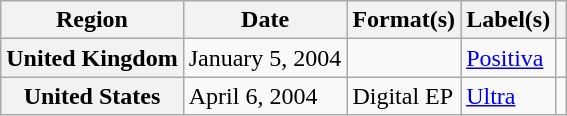<table class="wikitable plainrowheaders">
<tr>
<th scope="col">Region</th>
<th scope="col">Date</th>
<th scope="col">Format(s)</th>
<th scope="col">Label(s)</th>
<th scope="col"></th>
</tr>
<tr>
<th scope="row">United Kingdom</th>
<td>January 5, 2004</td>
<td></td>
<td><a href='#'>Positiva</a></td>
<td></td>
</tr>
<tr>
<th scope="row">United States</th>
<td>April 6, 2004</td>
<td>Digital EP</td>
<td><a href='#'>Ultra</a></td>
<td></td>
</tr>
</table>
